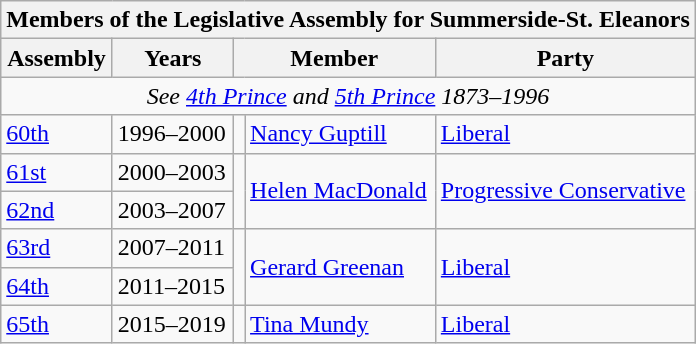<table class="wikitable" align=centre>
<tr>
<th colspan=5>Members of the Legislative Assembly for Summerside-St. Eleanors</th>
</tr>
<tr>
<th>Assembly</th>
<th>Years</th>
<th colspan="2">Member</th>
<th>Party</th>
</tr>
<tr>
<td align="center" colspan=5><em>See <a href='#'>4th Prince</a> and <a href='#'>5th Prince</a> 1873–1996</em></td>
</tr>
<tr>
<td><a href='#'>60th</a></td>
<td>1996–2000</td>
<td rowspan=1 ></td>
<td rowspan=1><a href='#'>Nancy Guptill</a></td>
<td rowspan=1><a href='#'>Liberal</a></td>
</tr>
<tr>
<td><a href='#'>61st</a></td>
<td>2000–2003</td>
<td rowspan=2 ></td>
<td rowspan=2><a href='#'>Helen MacDonald</a></td>
<td rowspan=2><a href='#'>Progressive Conservative</a></td>
</tr>
<tr>
<td><a href='#'>62nd</a></td>
<td>2003–2007</td>
</tr>
<tr>
<td><a href='#'>63rd</a></td>
<td>2007–2011</td>
<td rowspan=2 ></td>
<td rowspan=2><a href='#'>Gerard Greenan</a></td>
<td rowspan=2><a href='#'>Liberal</a></td>
</tr>
<tr>
<td><a href='#'>64th</a></td>
<td>2011–2015</td>
</tr>
<tr>
<td><a href='#'>65th</a></td>
<td>2015–2019</td>
<td rowspan=1 ></td>
<td rowspan=1><a href='#'>Tina Mundy</a></td>
<td rowspan=1><a href='#'>Liberal</a></td>
</tr>
</table>
